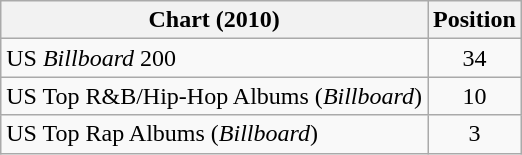<table class="wikitable">
<tr>
<th>Chart (2010)</th>
<th>Position</th>
</tr>
<tr>
<td>US <em>Billboard</em> 200</td>
<td style="text-align:center;">34</td>
</tr>
<tr>
<td>US Top R&B/Hip-Hop Albums (<em>Billboard</em>)</td>
<td style="text-align:center;">10</td>
</tr>
<tr>
<td>US Top Rap Albums (<em>Billboard</em>)</td>
<td style="text-align:center;">3</td>
</tr>
</table>
